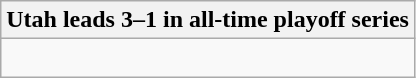<table class="wikitable collapsible collapsed">
<tr>
<th>Utah leads 3–1 in all-time playoff series</th>
</tr>
<tr>
<td><br>


</td>
</tr>
</table>
